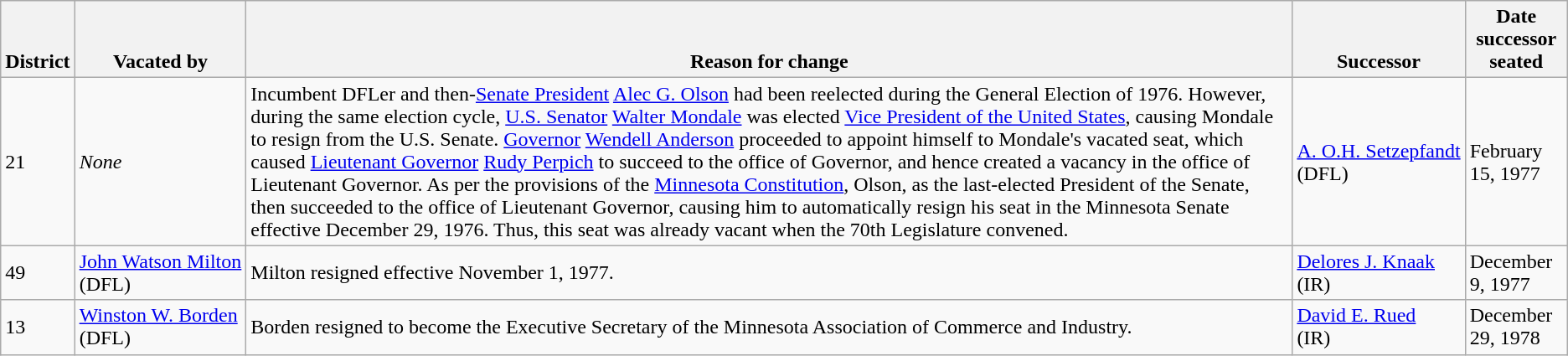<table class="wikitable sortable">
<tr style="vertical-align:bottom;">
<th>District</th>
<th>Vacated by</th>
<th>Reason for change</th>
<th>Successor</th>
<th>Date successor<br>seated</th>
</tr>
<tr>
<td>21</td>
<td nowrap><em>None</em></td>
<td>Incumbent DFLer and then-<a href='#'>Senate President</a> <a href='#'>Alec G. Olson</a> had been reelected during the General Election of 1976. However, during the same election cycle, <a href='#'>U.S. Senator</a> <a href='#'>Walter Mondale</a> was elected <a href='#'>Vice President of the United States</a>, causing Mondale to resign from the U.S. Senate. <a href='#'>Governor</a> <a href='#'>Wendell Anderson</a> proceeded to appoint himself to Mondale's vacated seat, which caused <a href='#'>Lieutenant Governor</a> <a href='#'>Rudy Perpich</a> to succeed to the office of Governor, and hence created a vacancy in the office of Lieutenant Governor. As per the provisions of the <a href='#'>Minnesota Constitution</a>, Olson, as the last-elected President of the Senate, then succeeded to the office of Lieutenant Governor, causing him to automatically resign his seat in the Minnesota Senate effective December 29, 1976. Thus, this seat was already vacant when the 70th Legislature convened.</td>
<td nowrap ><a href='#'>A. O.H. Setzepfandt</a><br>(DFL)</td>
<td>February 15, 1977</td>
</tr>
<tr>
<td>49</td>
<td nowrap ><a href='#'>John Watson Milton</a><br>(DFL)</td>
<td>Milton resigned effective November 1, 1977.</td>
<td nowrap ><a href='#'>Delores J. Knaak</a><br>(IR)</td>
<td>December 9, 1977</td>
</tr>
<tr>
<td>13</td>
<td nowrap ><a href='#'>Winston W. Borden</a><br>(DFL)</td>
<td>Borden resigned to become the Executive Secretary of the Minnesota Association of Commerce and Industry.</td>
<td nowrap ><a href='#'>David E. Rued</a><br>(IR)</td>
<td>December 29, 1978</td>
</tr>
</table>
